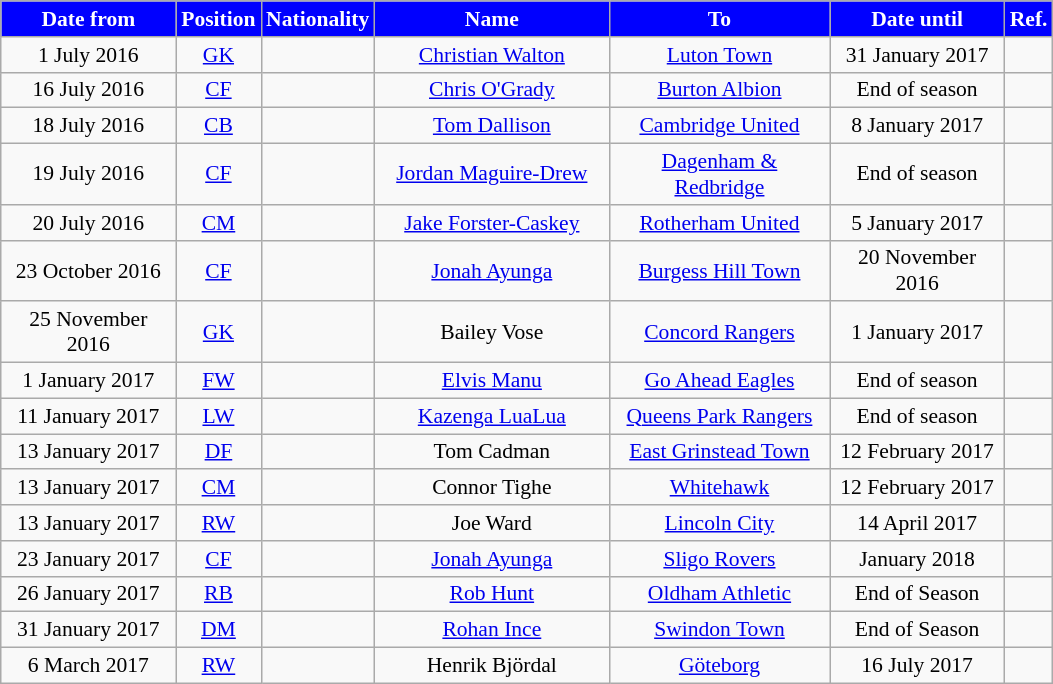<table class="wikitable"  style="text-align:center; font-size:90%; ">
<tr>
<th style="background:#0000FF; color:#FFFFFF; width:110px;">Date from</th>
<th style="background:#0000FF; color:#FFFFFF; width:50px;">Position</th>
<th style="background:#0000FF; color:#FFFFFF; width:50px;">Nationality</th>
<th style="background:#0000FF; color:#FFFFFF; width:150px;">Name</th>
<th style="background:#0000FF; color:#FFFFFF; width:140px;">To</th>
<th style="background:#0000FF; color:#FFFFFF; width:110px;">Date until</th>
<th style="background:#0000FF; color:#FFFFFF; width:25px;">Ref.</th>
</tr>
<tr>
<td>1 July 2016</td>
<td><a href='#'>GK</a></td>
<td></td>
<td><a href='#'>Christian Walton</a></td>
<td><a href='#'>Luton Town</a></td>
<td>31 January 2017</td>
<td></td>
</tr>
<tr>
<td>16 July 2016</td>
<td><a href='#'>CF</a></td>
<td></td>
<td><a href='#'>Chris O'Grady</a></td>
<td><a href='#'>Burton Albion</a></td>
<td>End of season</td>
<td></td>
</tr>
<tr>
<td>18 July 2016</td>
<td><a href='#'>CB</a></td>
<td></td>
<td><a href='#'>Tom Dallison</a></td>
<td><a href='#'>Cambridge United</a></td>
<td>8 January 2017</td>
<td></td>
</tr>
<tr>
<td>19 July 2016</td>
<td><a href='#'>CF</a></td>
<td></td>
<td><a href='#'>Jordan Maguire-Drew</a></td>
<td><a href='#'>Dagenham & Redbridge</a></td>
<td>End of season</td>
<td></td>
</tr>
<tr>
<td>20 July 2016</td>
<td><a href='#'>CM</a></td>
<td></td>
<td><a href='#'>Jake Forster-Caskey</a></td>
<td><a href='#'>Rotherham United</a></td>
<td>5 January 2017</td>
<td></td>
</tr>
<tr>
<td>23 October 2016</td>
<td><a href='#'>CF</a></td>
<td></td>
<td><a href='#'>Jonah Ayunga</a></td>
<td><a href='#'>Burgess Hill Town</a></td>
<td>20 November 2016</td>
<td></td>
</tr>
<tr>
<td>25 November 2016</td>
<td><a href='#'>GK</a></td>
<td></td>
<td>Bailey Vose</td>
<td><a href='#'>Concord Rangers</a></td>
<td>1 January 2017</td>
<td></td>
</tr>
<tr>
<td>1 January 2017</td>
<td><a href='#'>FW</a></td>
<td></td>
<td><a href='#'>Elvis Manu</a></td>
<td><a href='#'>Go Ahead Eagles</a></td>
<td>End of season</td>
<td></td>
</tr>
<tr>
<td>11 January 2017</td>
<td><a href='#'>LW</a></td>
<td></td>
<td><a href='#'>Kazenga LuaLua</a></td>
<td><a href='#'>Queens Park Rangers</a></td>
<td>End of season</td>
<td></td>
</tr>
<tr>
<td>13 January 2017</td>
<td><a href='#'>DF</a></td>
<td></td>
<td>Tom Cadman</td>
<td><a href='#'>East Grinstead Town</a></td>
<td>12 February 2017</td>
<td></td>
</tr>
<tr>
<td>13 January 2017</td>
<td><a href='#'>CM</a></td>
<td></td>
<td>Connor Tighe</td>
<td><a href='#'>Whitehawk</a></td>
<td>12 February 2017</td>
<td></td>
</tr>
<tr>
<td>13 January 2017</td>
<td><a href='#'>RW</a></td>
<td></td>
<td>Joe Ward</td>
<td><a href='#'>Lincoln City</a></td>
<td>14 April 2017</td>
<td></td>
</tr>
<tr>
<td>23 January 2017</td>
<td><a href='#'>CF</a></td>
<td></td>
<td><a href='#'>Jonah Ayunga</a></td>
<td><a href='#'>Sligo Rovers</a></td>
<td>January 2018</td>
<td></td>
</tr>
<tr>
<td>26 January 2017</td>
<td><a href='#'>RB</a></td>
<td></td>
<td><a href='#'>Rob Hunt</a></td>
<td><a href='#'>Oldham Athletic</a></td>
<td>End of Season</td>
<td></td>
</tr>
<tr>
<td>31 January 2017</td>
<td><a href='#'>DM</a></td>
<td></td>
<td><a href='#'>Rohan Ince</a></td>
<td><a href='#'>Swindon Town</a></td>
<td>End of Season</td>
<td></td>
</tr>
<tr>
<td>6 March 2017</td>
<td><a href='#'>RW</a></td>
<td></td>
<td>Henrik Björdal</td>
<td><a href='#'>Göteborg</a></td>
<td>16 July 2017</td>
<td></td>
</tr>
</table>
